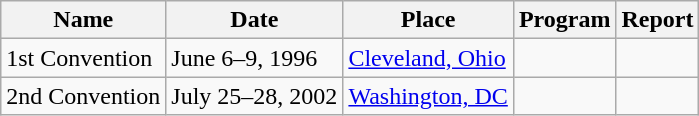<table class="wikitable">
<tr>
<th>Name</th>
<th>Date</th>
<th>Place</th>
<th>Program</th>
<th>Report</th>
</tr>
<tr>
<td>1st Convention</td>
<td>June 6–9, 1996</td>
<td><a href='#'>Cleveland, Ohio</a></td>
<td></td>
<td></td>
</tr>
<tr>
<td>2nd Convention</td>
<td>July 25–28, 2002</td>
<td><a href='#'>Washington, DC</a></td>
<td></td>
<td></td>
</tr>
</table>
